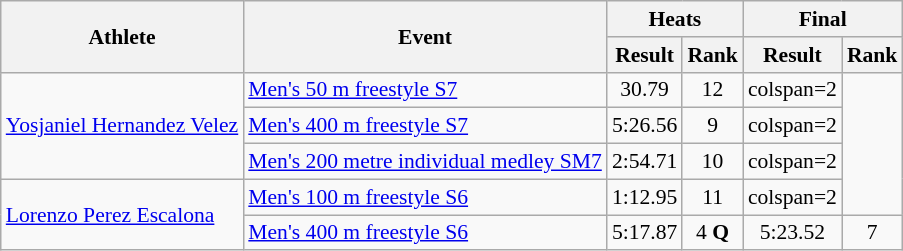<table class=wikitable style="font-size:90%">
<tr>
<th rowspan="2">Athlete</th>
<th rowspan="2">Event</th>
<th colspan="2">Heats</th>
<th colspan="2">Final</th>
</tr>
<tr>
<th>Result</th>
<th>Rank</th>
<th>Result</th>
<th>Rank</th>
</tr>
<tr align=center>
<td align=left rowspan=3><a href='#'>Yosjaniel Hernandez Velez</a></td>
<td align=left><a href='#'>Men's 50 m freestyle S7</a></td>
<td>30.79</td>
<td>12</td>
<td>colspan=2 </td>
</tr>
<tr align=center>
<td align=left><a href='#'>Men's 400 m freestyle S7</a></td>
<td>5:26.56</td>
<td>9</td>
<td>colspan=2 </td>
</tr>
<tr align=center>
<td align=left><a href='#'>Men's 200 metre individual medley SM7</a></td>
<td>2:54.71</td>
<td>10</td>
<td>colspan=2 </td>
</tr>
<tr align=center>
<td align=left rowspan=2><a href='#'>Lorenzo Perez Escalona</a></td>
<td align=left><a href='#'>Men's 100 m freestyle S6</a></td>
<td>1:12.95</td>
<td>11</td>
<td>colspan=2 </td>
</tr>
<tr align=center>
<td align=left><a href='#'>Men's 400 m freestyle S6</a></td>
<td>5:17.87</td>
<td>4 <strong>Q</strong></td>
<td>5:23.52</td>
<td>7</td>
</tr>
</table>
